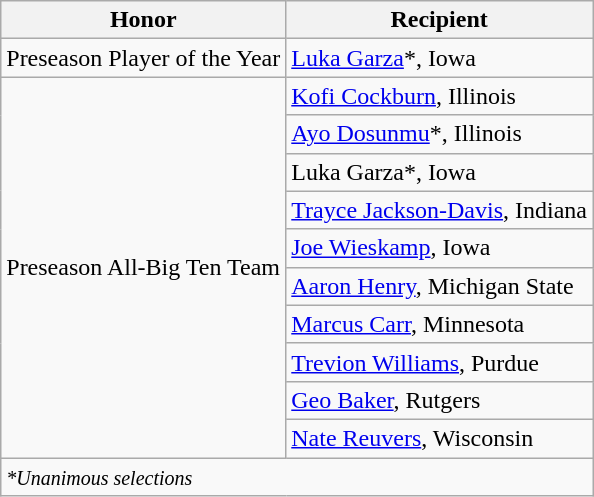<table class="wikitable" border="1">
<tr>
<th>Honor</th>
<th>Recipient</th>
</tr>
<tr>
<td>Preseason Player of the Year</td>
<td><a href='#'>Luka Garza</a>*, Iowa</td>
</tr>
<tr>
<td rowspan=10 valign=middle>Preseason All-Big Ten Team</td>
<td><a href='#'>Kofi Cockburn</a>, Illinois</td>
</tr>
<tr>
<td><a href='#'>Ayo Dosunmu</a>*, Illinois</td>
</tr>
<tr>
<td>Luka Garza*, Iowa</td>
</tr>
<tr>
<td><a href='#'>Trayce Jackson-Davis</a>, Indiana</td>
</tr>
<tr>
<td><a href='#'>Joe Wieskamp</a>, Iowa</td>
</tr>
<tr>
<td><a href='#'>Aaron Henry</a>, Michigan State</td>
</tr>
<tr>
<td><a href='#'>Marcus Carr</a>, Minnesota</td>
</tr>
<tr>
<td><a href='#'>Trevion Williams</a>, Purdue</td>
</tr>
<tr>
<td><a href='#'>Geo Baker</a>, Rutgers</td>
</tr>
<tr>
<td><a href='#'>Nate Reuvers</a>, Wisconsin</td>
</tr>
<tr>
<td colspan="3" valign="middle"><small><em>*Unanimous selections</em></small></td>
</tr>
</table>
